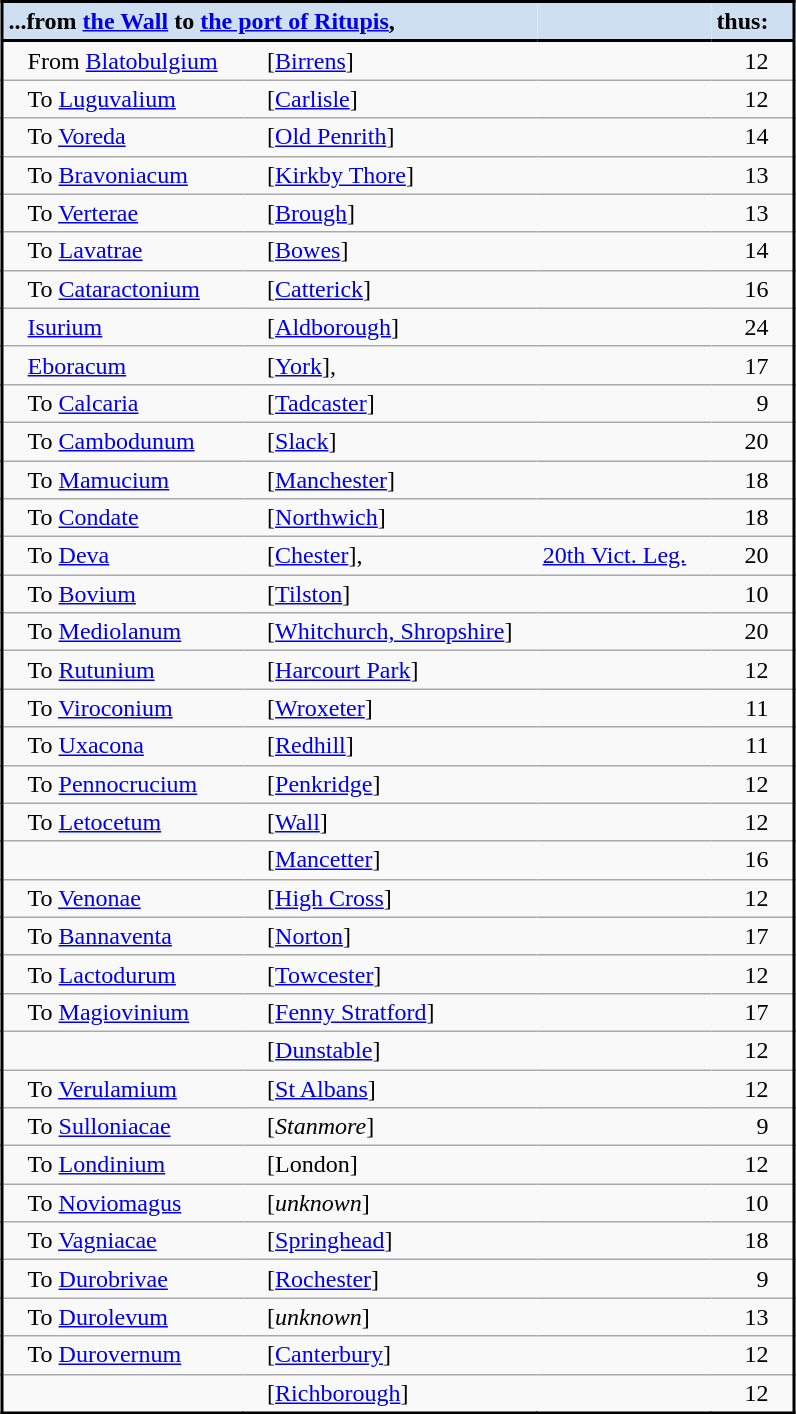<table class="wikitable mw-collapsible mw-collapsed" style="text-align:left; border:2px solid black; margin: 1em auto 1em auto;">
<tr>
<th style="background-color:#CEDFF2; text-align:left; border-right:1px solid transparent; border-bottom:2px solid black;" colspan="2">...from <a href='#'>the Wall</a> to <a href='#'>the port of Ritupis</a>,</th>
<th style="background-color:#CEDFF2; text-align:left; border-right:1px solid transparent; border-bottom:2px solid black;"></th>
<th style="background-color:#CEDFF2; text-align:right; border-bottom:2px solid black; padding-right: 1em; ">thus:</th>
</tr>
<tr>
<td style="text-align:left; padding-right: 1em; padding-left: 1em; border-right:1px solid transparent;">From <a href='#'>Blatobulgium</a></td>
<td style="text-align:left; padding-right: 1em; padding-left: 1em; border-right:1px solid transparent;">&#91;<a href='#'>Birrens</a>&#93;</td>
<td style="text-align:left; padding-right: 1em; border-right:1px solid transparent;"></td>
<td style="text-align:right; padding-right: 1em; ">12</td>
</tr>
<tr>
<td style="text-align:left; padding-right: 1em; padding-left: 1em; border-right:1px solid transparent;">To <a href='#'>Luguvalium</a></td>
<td style="text-align:left; padding-right: 1em; padding-left: 1em; border-right:1px solid transparent;">&#91;<a href='#'>Carlisle</a>&#93;</td>
<td style="text-align:left; padding-right: 1em; padding-left: 1em; border-right:1px solid transparent;"></td>
<td style="text-align:right; padding-right: 1em; ">12</td>
</tr>
<tr>
<td style="text-align:left; padding-right: 1em; padding-left: 1em; border-right:1px solid transparent;">To <a href='#'>Voreda</a></td>
<td style="text-align:left; padding-right: 1em; padding-left: 1em; border-right:1px solid transparent;">&#91;<a href='#'>Old Penrith</a>&#93;</td>
<td style="text-align:left; padding-right: 1em; padding-left: 1em; border-right:1px solid transparent;"></td>
<td style="text-align:right; padding-right: 1em; ">14</td>
</tr>
<tr>
<td style="text-align:left; padding-right: 1em; padding-left: 1em; border-right:1px solid transparent;">To <a href='#'>Bravoniacum</a></td>
<td style="text-align:left; padding-right: 1em; padding-left: 1em; border-right:1px solid transparent;">&#91;<a href='#'>Kirkby Thore</a>&#93;</td>
<td style="text-align:left; padding-right: 1em; padding-left: 1em; border-right:1px solid transparent;"></td>
<td style="text-align:right; padding-right: 1em; ">13</td>
</tr>
<tr>
<td style="text-align:left; padding-right: 1em; padding-left: 1em; border-right:1px solid transparent;">To <a href='#'>Verterae</a></td>
<td style="text-align:left; padding-right: 1em; padding-left: 1em; border-right:1px solid transparent;">&#91;<a href='#'>Brough</a>&#93;</td>
<td style="text-align:left; padding-right: 1em; padding-left: 1em; border-right:1px solid transparent;"></td>
<td style="text-align:right; padding-right: 1em; ">13</td>
</tr>
<tr>
<td style="text-align:left; padding-right: 1em; padding-left: 1em; border-right:1px solid transparent;">To <a href='#'>Lavatrae</a></td>
<td style="text-align:left; padding-right: 1em; padding-left: 1em; border-right:1px solid transparent;">&#91;<a href='#'>Bowes</a>&#93;</td>
<td style="text-align:left; padding-right: 1em; padding-left: 1em; border-right:1px solid transparent;"></td>
<td style="text-align:right; padding-right: 1em; ">14</td>
</tr>
<tr>
<td style="text-align:left; padding-right: 1em; padding-left: 1em; border-right:1px solid transparent;">To <a href='#'>Cataractonium</a></td>
<td style="text-align:left; padding-right: 1em; padding-left: 1em; border-right:1px solid transparent;">&#91;<a href='#'>Catterick</a>&#93;</td>
<td style="text-align:left; padding-right: 1em; padding-left: 1em; border-right:1px solid transparent;"></td>
<td style="text-align:right; padding-right: 1em; ">16</td>
</tr>
<tr>
<td style="text-align:left; padding-right: 1em; padding-left: 1em; border-right:1px solid transparent;"><a href='#'>Isurium</a></td>
<td style="text-align:left; padding-right: 1em; padding-left: 1em; border-right:1px solid transparent;">&#91;<a href='#'>Aldborough</a>&#93;</td>
<td style="text-align:left; padding-right: 1em; padding-left: 1em; border-right:1px solid transparent;"></td>
<td style="text-align:right; padding-right: 1em; ">24</td>
</tr>
<tr>
<td style="text-align:left; padding-right: 1em; padding-left: 1em; border-right:1px solid transparent;"><a href='#'>Eboracum</a></td>
<td style="text-align:left; padding-right: 1em; padding-left: 1em; border-right:1px solid transparent;">&#91;<a href='#'>York</a>&#93;,</td>
<td style="text-align:left; padding-right: 1em; border-right:1px solid transparent;"></td>
<td style="text-align:right; padding-right: 1em; ">17</td>
</tr>
<tr>
<td style="text-align:left; padding-right: 1em; padding-left: 1em; border-right:1px solid transparent;">To <a href='#'>Calcaria</a></td>
<td style="text-align:left; padding-right: 1em; padding-left: 1em; border-right:1px solid transparent;">&#91;<a href='#'>Tadcaster</a>&#93;</td>
<td style="text-align:left; padding-right: 1em; padding-left: 1em; border-right:1px solid transparent;"></td>
<td style="text-align:right; padding-right: 1em; ">9</td>
</tr>
<tr>
<td style="text-align:left; padding-right: 1em; padding-left: 1em; border-right:1px solid transparent;">To <a href='#'>Cambodunum</a></td>
<td style="text-align:left; padding-right: 1em; padding-left: 1em; border-right:1px solid transparent;">&#91;<a href='#'>Slack</a>&#93;</td>
<td style="text-align:left; padding-right: 1em; padding-left: 1em; border-right:1px solid transparent;"></td>
<td style="text-align:right; padding-right: 1em; ">20</td>
</tr>
<tr>
<td style="text-align:left; padding-right: 1em; padding-left: 1em; border-right:1px solid transparent;">To <a href='#'>Mamucium</a></td>
<td style="text-align:left; padding-right: 1em; padding-left: 1em; border-right:1px solid transparent;">&#91;<a href='#'>Manchester</a>&#93;</td>
<td style="text-align:left; padding-right: 1em; padding-left: 1em; border-right:1px solid transparent;"></td>
<td style="text-align:right; padding-right: 1em; ">18</td>
</tr>
<tr>
<td style="text-align:left; padding-right: 1em; padding-left: 1em; border-right:1px solid transparent;">To <a href='#'>Condate</a></td>
<td style="text-align:left; padding-right: 1em; padding-left: 1em; border-right:1px solid transparent;">&#91;<a href='#'>Northwich</a>&#93;</td>
<td style="text-align:left; padding-right: 1em; padding-left: 1em; border-right:1px solid transparent;"></td>
<td style="text-align:right; padding-right: 1em; ">18</td>
</tr>
<tr>
<td style="text-align:left; padding-right: 1em; padding-left: 1em; border-right:1px solid transparent;">To <a href='#'>Deva</a></td>
<td style="text-align:left; padding-right: 1em; padding-left: 1em; border-right:1px solid transparent;">&#91;<a href='#'>Chester</a>&#93;,</td>
<td style="text-align:left; padding-right: 1em; border-right:1px solid transparent;"><a href='#'>20th Vict. Leg.</a></td>
<td style="text-align:right; padding-right: 1em; ">20</td>
</tr>
<tr>
<td style="text-align:left; padding-right: 1em; padding-left: 1em; border-right:1px solid transparent;">To <a href='#'>Bovium</a></td>
<td style="text-align:left; padding-right: 1em; padding-left: 1em; border-right:1px solid transparent;">&#91;<a href='#'>Tilston</a>&#93;</td>
<td style="text-align:left; padding-right: 1em; padding-left: 1em; border-right:1px solid transparent;"></td>
<td style="text-align:right; padding-right: 1em; ">10</td>
</tr>
<tr>
<td style="text-align:left; padding-right: 1em; padding-left: 1em; border-right:1px solid transparent;">To <a href='#'>Mediolanum</a></td>
<td style="text-align:left; padding-right: 1em; padding-left: 1em; border-right:1px solid transparent;">&#91;<a href='#'>Whitchurch, Shropshire</a>&#93;</td>
<td style="text-align:left; padding-right: 1em; padding-left: 1em; border-right:1px solid transparent;"></td>
<td style="text-align:right; padding-right: 1em; ">20</td>
</tr>
<tr>
<td style="text-align:left; padding-right: 1em; padding-left: 1em; border-right:1px solid transparent;">To <a href='#'>Rutunium</a></td>
<td style="text-align:left; padding-right: 1em; padding-left: 1em; border-right:1px solid transparent;">&#91;<a href='#'>Harcourt Park</a>&#93;</td>
<td style="text-align:left; padding-right: 1em; padding-left: 1em; border-right:1px solid transparent;"></td>
<td style="text-align:right; padding-right: 1em; ">12</td>
</tr>
<tr>
<td style="text-align:left; padding-right: 1em; padding-left: 1em; border-right:1px solid transparent;">To <a href='#'>Viroconium</a></td>
<td style="text-align:left; padding-right: 1em; padding-left: 1em; border-right:1px solid transparent;">&#91;<a href='#'>Wroxeter</a>&#93;</td>
<td style="text-align:left; padding-right: 1em; padding-left: 1em; border-right:1px solid transparent;"></td>
<td style="text-align:right; padding-right: 1em; ">11</td>
</tr>
<tr>
<td style="text-align:left; padding-right: 1em; padding-left: 1em; border-right:1px solid transparent;">To <a href='#'>Uxacona</a></td>
<td style="text-align:left; padding-right: 1em; padding-left: 1em; border-right:1px solid transparent;">&#91;<a href='#'>Redhill</a>&#93;</td>
<td style="text-align:left; padding-right: 1em; padding-left: 1em; border-right:1px solid transparent;"></td>
<td style="text-align:right; padding-right: 1em; ">11</td>
</tr>
<tr>
<td style="text-align:left; padding-right: 1em; padding-left: 1em; border-right:1px solid transparent;">To <a href='#'>Pennocrucium</a></td>
<td style="text-align:left; padding-right: 1em; padding-left: 1em; border-right:1px solid transparent;">&#91;<a href='#'>Penkridge</a>&#93;</td>
<td style="text-align:left; padding-right: 1em; padding-left: 1em; border-right:1px solid transparent;"></td>
<td style="text-align:right; padding-right: 1em; ">12</td>
</tr>
<tr>
<td style="text-align:left; padding-right: 1em; padding-left: 1em; border-right:1px solid transparent;">To <a href='#'>Letocetum</a></td>
<td style="text-align:left; padding-right: 1em; padding-left: 1em; border-right:1px solid transparent;">&#91;<a href='#'>Wall</a>&#93;</td>
<td style="text-align:left; padding-right: 1em; padding-left: 1em; border-right:1px solid transparent;"></td>
<td style="text-align:right; padding-right: 1em; ">12</td>
</tr>
<tr>
<td style="text-align:left; padding-right: 1em; padding-left: 1em; border-right:1px solid transparent;"></td>
<td style="text-align:left; padding-right: 1em; padding-left: 1em; border-right:1px solid transparent;">&#91;<a href='#'>Mancetter</a>&#93;</td>
<td style="text-align:left; padding-right: 1em; padding-left: 1em; border-right:1px solid transparent;"></td>
<td style="text-align:right; padding-right: 1em; ">16</td>
</tr>
<tr>
<td style="text-align:left; padding-right: 1em; padding-left: 1em; border-right:1px solid transparent;">To <a href='#'>Venonae</a></td>
<td style="text-align:left; padding-right: 1em; padding-left: 1em; border-right:1px solid transparent;">&#91;<a href='#'>High Cross</a>&#93;</td>
<td style="text-align:left; padding-right: 1em; padding-left: 1em; border-right:1px solid transparent;"></td>
<td style="text-align:right; padding-right: 1em; ">12</td>
</tr>
<tr>
<td style="text-align:left; padding-right: 1em; padding-left: 1em; border-right:1px solid transparent;">To <a href='#'>Bannaventa</a></td>
<td style="text-align:left; padding-right: 1em; padding-left: 1em; border-right:1px solid transparent;">&#91;<a href='#'>Norton</a>&#93;</td>
<td style="text-align:left; padding-right: 1em; padding-left: 1em; border-right:1px solid transparent;"></td>
<td style="text-align:right; padding-right: 1em; ">17</td>
</tr>
<tr>
<td style="text-align:left; padding-right: 1em; padding-left: 1em; border-right:1px solid transparent;">To <a href='#'>Lactodurum</a></td>
<td style="text-align:left; padding-right: 1em; padding-left: 1em; border-right:1px solid transparent;">&#91;<a href='#'>Towcester</a>&#93;</td>
<td style="text-align:left; padding-right: 1em; padding-left: 1em; border-right:1px solid transparent;"></td>
<td style="text-align:right; padding-right: 1em; ">12</td>
</tr>
<tr>
<td style="text-align:left; padding-right: 1em; padding-left: 1em; border-right:1px solid transparent;">To <a href='#'>Magiovinium</a></td>
<td style="text-align:left; padding-right: 1em; padding-left: 1em; border-right:1px solid transparent;">&#91;<a href='#'>Fenny Stratford</a>&#93;</td>
<td style="text-align:left; padding-right: 1em; padding-left: 1em; border-right:1px solid transparent;"></td>
<td style="text-align:right; padding-right: 1em; ">17</td>
</tr>
<tr>
<td style="text-align:left; padding-right: 1em; padding-left: 1em; border-right:1px solid transparent;"></td>
<td style="text-align:left; padding-right: 1em; padding-left: 1em; border-right:1px solid transparent;">&#91;<a href='#'>Dunstable</a>&#93;</td>
<td style="text-align:left; padding-right: 1em; padding-left: 1em; border-right:1px solid transparent;"></td>
<td style="text-align:right; padding-right: 1em; ">12</td>
</tr>
<tr>
<td style="text-align:left; padding-right: 1em; padding-left: 1em; border-right:1px solid transparent;">To <a href='#'>Verulamium</a></td>
<td style="text-align:left; padding-right: 1em; padding-left: 1em; border-right:1px solid transparent;">&#91;<a href='#'>St Albans</a>&#93;</td>
<td style="text-align:left; padding-right: 1em; padding-left: 1em; border-right:1px solid transparent;"></td>
<td style="text-align:right; padding-right: 1em; ">12</td>
</tr>
<tr>
<td style="text-align:left; padding-right: 1em; padding-left: 1em; border-right:1px solid transparent;">To <a href='#'>Sulloniacae</a></td>
<td style="text-align:left; padding-right: 1em; padding-left: 1em; border-right:1px solid transparent;">&#91;<em>Stanmore</em>&#93;</td>
<td style="text-align:left; padding-right: 1em; padding-left: 1em; border-right:1px solid transparent;"></td>
<td style="text-align:right; padding-right: 1em; ">9</td>
</tr>
<tr>
<td style="text-align:left; padding-right: 1em; padding-left: 1em; border-right:1px solid transparent;">To <a href='#'>Londinium</a></td>
<td style="text-align:left; padding-right: 1em; padding-left: 1em; border-right:1px solid transparent;">&#91;London&#93;</td>
<td style="text-align:left; padding-right: 1em; padding-left: 1em; border-right:1px solid transparent;"></td>
<td style="text-align:right; padding-right: 1em; ">12</td>
</tr>
<tr>
<td style="text-align:left; padding-right: 1em; padding-left: 1em; border-right:1px solid transparent;">To <a href='#'>Noviomagus</a></td>
<td style="text-align:left; padding-right: 1em; padding-left: 1em; border-right:1px solid transparent;">&#91;<em>unknown</em>&#93;</td>
<td style="text-align:left; padding-right: 1em; padding-left: 1em; border-right:1px solid transparent;"></td>
<td style="text-align:right; padding-right: 1em; ">10</td>
</tr>
<tr>
<td style="text-align:left; padding-right: 1em; padding-left: 1em; border-right:1px solid transparent;">To <a href='#'>Vagniacae</a></td>
<td style="text-align:left; padding-right: 1em; padding-left: 1em; border-right:1px solid transparent;">&#91;<a href='#'>Springhead</a>&#93;</td>
<td style="text-align:left; padding-right: 1em; padding-left: 1em; border-right:1px solid transparent;"></td>
<td style="text-align:right; padding-right: 1em; ">18</td>
</tr>
<tr>
<td style="text-align:left; padding-right: 1em; padding-left: 1em; border-right:1px solid transparent;">To <a href='#'>Durobrivae</a></td>
<td style="text-align:left; padding-right: 1em; padding-left: 1em; border-right:1px solid transparent;">&#91;<a href='#'>Rochester</a>&#93;</td>
<td style="text-align:left; padding-right: 1em; padding-left: 1em; border-right:1px solid transparent;"></td>
<td style="text-align:right; padding-right: 1em; ">9</td>
</tr>
<tr>
<td style="text-align:left; padding-right: 1em; padding-left: 1em; border-right:1px solid transparent;">To <a href='#'>Durolevum</a></td>
<td style="text-align:left; padding-right: 1em; padding-left: 1em; border-right:1px solid transparent;">&#91;<em>unknown</em>&#93;</td>
<td style="text-align:left; padding-right: 1em; padding-left: 1em; border-right:1px solid transparent;"></td>
<td style="text-align:right; padding-right: 1em; ">13</td>
</tr>
<tr>
<td style="text-align:left; padding-right: 1em; padding-left: 1em; border-right:1px solid transparent;">To <a href='#'>Durovernum</a></td>
<td style="text-align:left; padding-right: 1em; padding-left: 1em; border-right:1px solid transparent;">&#91;<a href='#'>Canterbury</a>&#93;</td>
<td style="text-align:left; padding-right: 1em; padding-left: 1em; border-right:1px solid transparent;"></td>
<td style="text-align:right; padding-right: 1em; ">12</td>
</tr>
<tr>
<td style="text-align:left; padding-right: 1em; padding-left: 1em; border-right:1px solid transparent;"></td>
<td style="text-align:left; padding-right: 1em; padding-left: 1em; border-right:1px solid transparent;">&#91;<a href='#'>Richborough</a>&#93;</td>
<td style="text-align:left; padding-right: 1em; padding-left: 1em; border-right:1px solid transparent;"></td>
<td style="text-align:right; padding-right: 1em; ">12</td>
</tr>
</table>
